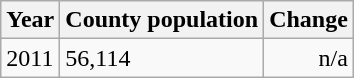<table class="wikitable">
<tr>
<th>Year</th>
<th>County population</th>
<th>Change</th>
</tr>
<tr>
<td>2011</td>
<td>56,114</td>
<td align="right">n/a</td>
</tr>
</table>
